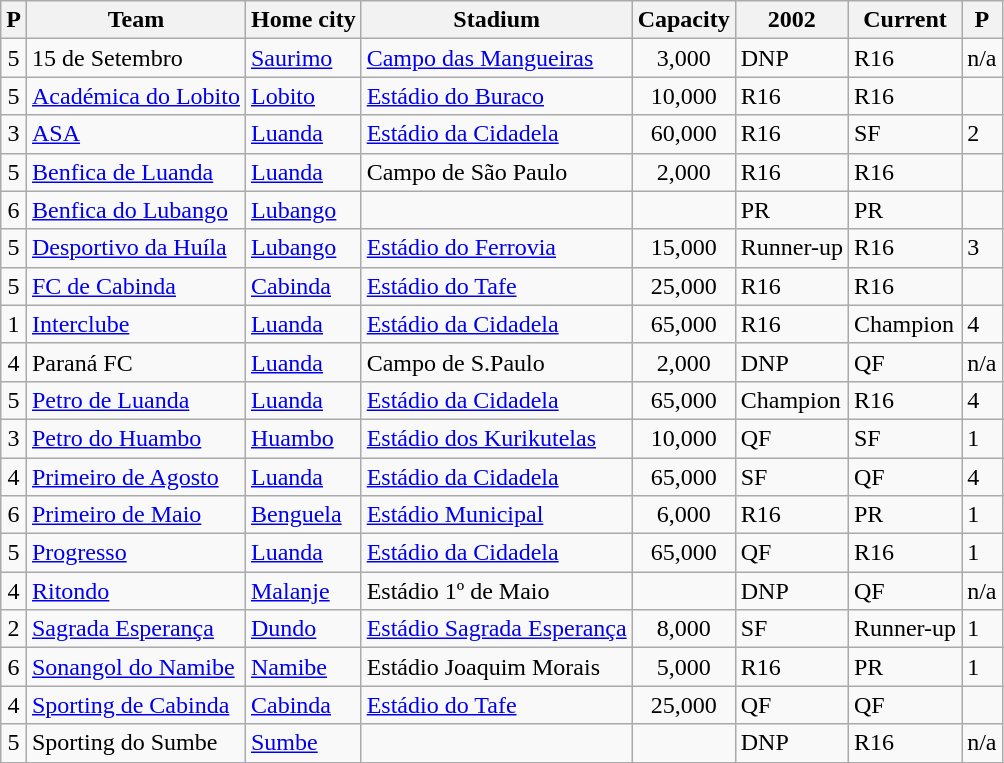<table class="wikitable sortable">
<tr>
<th>P</th>
<th>Team</th>
<th>Home city</th>
<th>Stadium</th>
<th>Capacity</th>
<th>2002</th>
<th>Current</th>
<th>P</th>
</tr>
<tr>
<td align=center>5</td>
<td>15 de Setembro</td>
<td><a href='#'>Saurimo</a></td>
<td><a href='#'>Campo das Mangueiras</a></td>
<td align="center">3,000</td>
<td data-sort-value="7">DNP</td>
<td data-sort-value="5">R16</td>
<td>n/a</td>
</tr>
<tr>
<td align=center>5</td>
<td><a href='#'>Académica do Lobito</a></td>
<td><a href='#'>Lobito</a></td>
<td><a href='#'>Estádio do Buraco</a></td>
<td align="center">10,000</td>
<td data-sort-value="5">R16</td>
<td data-sort-value="5">R16</td>
<td align=center data-sort-value="4"></td>
</tr>
<tr>
<td align=center>3</td>
<td><a href='#'>ASA</a></td>
<td><a href='#'>Luanda</a></td>
<td><a href='#'>Estádio da Cidadela</a></td>
<td align="center">60,000</td>
<td data-sort-value="5">R16</td>
<td data-sort-value="3">SF</td>
<td data-sort-value="2"> 2</td>
</tr>
<tr>
<td align=center>5</td>
<td><a href='#'>Benfica de Luanda</a></td>
<td><a href='#'>Luanda</a></td>
<td>Campo de São Paulo</td>
<td align="center">2,000</td>
<td data-sort-value="5">R16</td>
<td data-sort-value="5">R16</td>
<td align=center data-sort-value="4"></td>
</tr>
<tr>
<td align=center>6</td>
<td><a href='#'>Benfica do Lubango</a></td>
<td><a href='#'>Lubango</a></td>
<td></td>
<td align="center"></td>
<td data-sort-value="6">PR</td>
<td data-sort-value="6">PR</td>
<td align=center data-sort-value="4"></td>
</tr>
<tr>
<td align=center>5</td>
<td><a href='#'>Desportivo da Huíla</a></td>
<td><a href='#'>Lubango</a></td>
<td><a href='#'>Estádio do Ferrovia</a></td>
<td align="center">15,000</td>
<td data-sort-value="2">Runner-up</td>
<td data-sort-value="5">R16</td>
<td> 3</td>
</tr>
<tr>
<td align=center>5</td>
<td><a href='#'>FC de Cabinda</a></td>
<td><a href='#'>Cabinda</a></td>
<td><a href='#'>Estádio do Tafe</a></td>
<td align="center">25,000</td>
<td data-sort-value="5">R16</td>
<td data-sort-value="5">R16</td>
<td align=center data-sort-value="4"></td>
</tr>
<tr>
<td align=center>1</td>
<td><a href='#'>Interclube</a></td>
<td><a href='#'>Luanda</a></td>
<td><a href='#'>Estádio da Cidadela</a></td>
<td align="center">65,000</td>
<td data-sort-value="5">R16</td>
<td data-sort-value="1">Champion</td>
<td data-sort-value="1"> 4</td>
</tr>
<tr>
<td align=center>4</td>
<td>Paraná FC</td>
<td><a href='#'>Luanda</a></td>
<td>Campo de S.Paulo</td>
<td align="center">2,000</td>
<td data-sort-value="7">DNP</td>
<td data-sort-value="4">QF</td>
<td>n/a</td>
</tr>
<tr>
<td align=center>5</td>
<td><a href='#'>Petro de Luanda</a></td>
<td><a href='#'>Luanda</a></td>
<td><a href='#'>Estádio da Cidadela</a></td>
<td align="center">65,000</td>
<td data-sort-value="1">Champion</td>
<td data-sort-value="5">R16</td>
<td> 4</td>
</tr>
<tr>
<td align=center>3</td>
<td><a href='#'>Petro do Huambo</a></td>
<td><a href='#'>Huambo</a></td>
<td><a href='#'>Estádio dos Kurikutelas</a></td>
<td align="center">10,000</td>
<td data-sort-value="4">QF</td>
<td data-sort-value="3">SF</td>
<td data-sort-value="3"> 1</td>
</tr>
<tr>
<td align=center>4</td>
<td><a href='#'>Primeiro de Agosto</a></td>
<td><a href='#'>Luanda</a></td>
<td><a href='#'>Estádio da Cidadela</a></td>
<td align="center">65,000</td>
<td data-sort-value="3">SF</td>
<td data-sort-value="4">QF</td>
<td> 4</td>
</tr>
<tr>
<td align=center>6</td>
<td><a href='#'>Primeiro de Maio</a></td>
<td><a href='#'>Benguela</a></td>
<td><a href='#'>Estádio Municipal</a></td>
<td align="center">6,000</td>
<td data-sort-value="5">R16</td>
<td data-sort-value="6">PR</td>
<td> 1</td>
</tr>
<tr>
<td align=center>5</td>
<td><a href='#'>Progresso</a></td>
<td><a href='#'>Luanda</a></td>
<td><a href='#'>Estádio da Cidadela</a></td>
<td align="center">65,000</td>
<td data-sort-value="4">QF</td>
<td data-sort-value="5">R16</td>
<td> 1</td>
</tr>
<tr>
<td align=center>4</td>
<td><a href='#'>Ritondo</a></td>
<td><a href='#'>Malanje</a></td>
<td>Estádio 1º de Maio</td>
<td align="center"></td>
<td data-sort-value="7">DNP</td>
<td data-sort-value="4">QF</td>
<td>n/a</td>
</tr>
<tr>
<td align=center>2</td>
<td><a href='#'>Sagrada Esperança</a></td>
<td><a href='#'>Dundo</a></td>
<td><a href='#'>Estádio Sagrada Esperança</a></td>
<td align="center">8,000</td>
<td data-sort-value="3">SF</td>
<td data-sort-value="2">Runner-up</td>
<td data-sort-value="3"> 1</td>
</tr>
<tr>
<td align=center>6</td>
<td><a href='#'>Sonangol do Namibe</a></td>
<td><a href='#'>Namibe</a></td>
<td>Estádio Joaquim Morais</td>
<td align="center">5,000</td>
<td data-sort-value="5">R16</td>
<td data-sort-value="6">PR</td>
<td> 1</td>
</tr>
<tr>
<td align=center>4</td>
<td><a href='#'>Sporting de Cabinda</a></td>
<td><a href='#'>Cabinda</a></td>
<td><a href='#'>Estádio do Tafe</a></td>
<td align="center">25,000</td>
<td data-sort-value="4">QF</td>
<td data-sort-value="4">QF</td>
<td align=center data-sort-value="4"></td>
</tr>
<tr>
<td align=center>5</td>
<td>Sporting do Sumbe</td>
<td><a href='#'>Sumbe</a></td>
<td></td>
<td align="center"></td>
<td data-sort-value="7">DNP</td>
<td data-sort-value="5">R16</td>
<td>n/a</td>
</tr>
</table>
